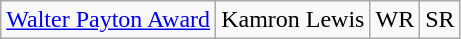<table class="wikitable">
<tr>
<td><a href='#'>Walter Payton Award</a></td>
<td>Kamron Lewis</td>
<td>WR</td>
<td>SR</td>
</tr>
</table>
